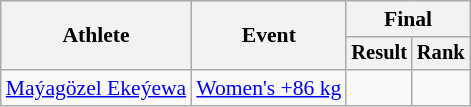<table class="wikitable" style="text-align: center; font-size:90%">
<tr>
<th rowspan="2">Athlete</th>
<th rowspan="2">Event</th>
<th colspan="2">Final</th>
</tr>
<tr style="font-size:95%">
<th>Result</th>
<th>Rank</th>
</tr>
<tr>
<td align=left><a href='#'>Maýagözel Ekeýewa</a></td>
<td align=left><a href='#'>Women's +86 kg</a></td>
<td></td>
<td></td>
</tr>
</table>
